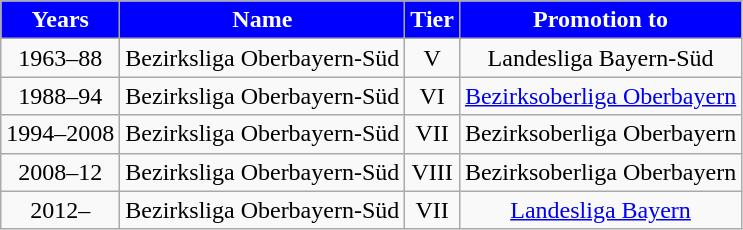<table class="wikitable">
<tr align="center" style="background: blue; color: white">
<td><strong>Years</strong></td>
<td><strong>Name</strong></td>
<td><strong>Tier</strong></td>
<td><strong>Promotion to</strong></td>
</tr>
<tr align="center">
<td>1963–88</td>
<td>Bezirksliga Oberbayern-Süd</td>
<td>V</td>
<td>Landesliga Bayern-Süd</td>
</tr>
<tr align="center">
<td>1988–94</td>
<td>Bezirksliga Oberbayern-Süd</td>
<td>VI</td>
<td><a href='#'>Bezirksoberliga Oberbayern</a></td>
</tr>
<tr align="center">
<td>1994–2008</td>
<td>Bezirksliga Oberbayern-Süd</td>
<td>VII</td>
<td>Bezirksoberliga Oberbayern</td>
</tr>
<tr align="center">
<td>2008–12</td>
<td>Bezirksliga Oberbayern-Süd</td>
<td>VIII</td>
<td>Bezirksoberliga Oberbayern</td>
</tr>
<tr align="center">
<td>2012–</td>
<td>Bezirksliga Oberbayern-Süd</td>
<td>VII</td>
<td><a href='#'>Landesliga Bayern</a></td>
</tr>
</table>
